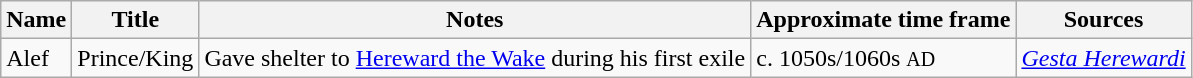<table class="wikitable">
<tr>
<th>Name</th>
<th>Title</th>
<th>Notes</th>
<th>Approximate time frame</th>
<th>Sources</th>
</tr>
<tr>
<td>Alef</td>
<td>Prince/King</td>
<td>Gave shelter to <a href='#'>Hereward the Wake</a> during his first exile</td>
<td>c. 1050s/1060s <small>AD</small></td>
<td><em><a href='#'>Gesta Herewardi</a></em></td>
</tr>
</table>
